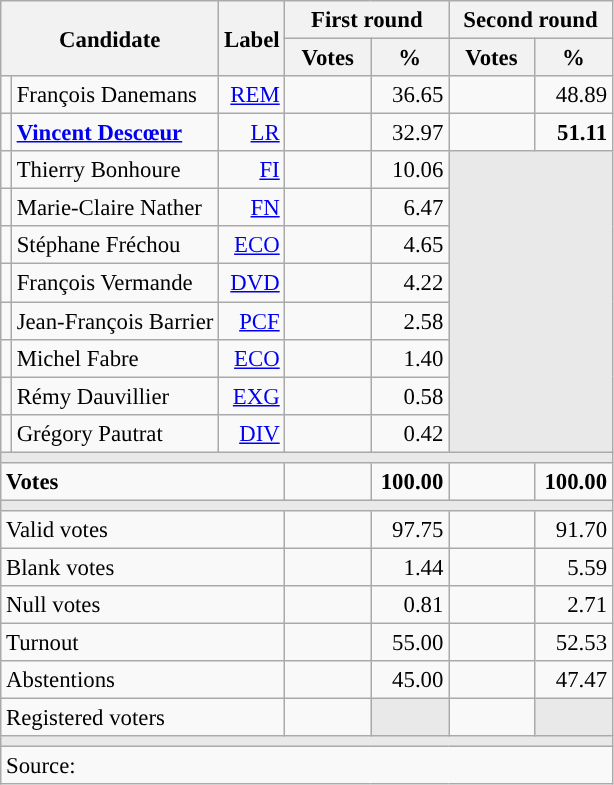<table class="wikitable" style="text-align:right;font-size:95%;">
<tr>
<th colspan="2" rowspan="2">Candidate</th>
<th rowspan="2">Label</th>
<th colspan="2">First round</th>
<th colspan="2">Second round</th>
</tr>
<tr>
<th style="width:50px;">Votes</th>
<th style="width:45px;">%</th>
<th style="width:50px;">Votes</th>
<th style="width:45px;">%</th>
</tr>
<tr>
<td style="color:inherit;background:"></td>
<td style="text-align:left;">François Danemans</td>
<td><a href='#'>REM</a></td>
<td></td>
<td>36.65</td>
<td></td>
<td>48.89</td>
</tr>
<tr>
<td style="color:inherit;background:"></td>
<td style="text-align:left;"><strong><a href='#'>Vincent Descœur</a></strong></td>
<td><a href='#'>LR</a></td>
<td></td>
<td>32.97</td>
<td><strong></strong></td>
<td><strong>51.11</strong></td>
</tr>
<tr>
<td style="color:inherit;background:"></td>
<td style="text-align:left;">Thierry Bonhoure</td>
<td><a href='#'>FI</a></td>
<td></td>
<td>10.06</td>
<td colspan="2" rowspan="8" style="background:#E9E9E9;"></td>
</tr>
<tr>
<td style="color:inherit;background:"></td>
<td style="text-align:left;">Marie-Claire Nather</td>
<td><a href='#'>FN</a></td>
<td></td>
<td>6.47</td>
</tr>
<tr>
<td style="color:inherit;background:"></td>
<td style="text-align:left;">Stéphane Fréchou</td>
<td><a href='#'>ECO</a></td>
<td></td>
<td>4.65</td>
</tr>
<tr>
<td style="color:inherit;background:"></td>
<td style="text-align:left;">François Vermande</td>
<td><a href='#'>DVD</a></td>
<td></td>
<td>4.22</td>
</tr>
<tr>
<td style="color:inherit;background:"></td>
<td style="text-align:left;">Jean-François Barrier</td>
<td><a href='#'>PCF</a></td>
<td></td>
<td>2.58</td>
</tr>
<tr>
<td style="color:inherit;background:"></td>
<td style="text-align:left;">Michel Fabre</td>
<td><a href='#'>ECO</a></td>
<td></td>
<td>1.40</td>
</tr>
<tr>
<td style="color:inherit;background:"></td>
<td style="text-align:left;">Rémy Dauvillier</td>
<td><a href='#'>EXG</a></td>
<td></td>
<td>0.58</td>
</tr>
<tr>
<td style="color:inherit;background:"></td>
<td style="text-align:left;">Grégory Pautrat</td>
<td><a href='#'>DIV</a></td>
<td></td>
<td>0.42</td>
</tr>
<tr>
<td colspan="7" style="background:#E9E9E9;"></td>
</tr>
<tr style="font-weight:bold;">
<td colspan="3" style="text-align:left;">Votes</td>
<td></td>
<td>100.00</td>
<td></td>
<td>100.00</td>
</tr>
<tr>
<td colspan="7" style="background:#E9E9E9;"></td>
</tr>
<tr>
<td colspan="3" style="text-align:left;">Valid votes</td>
<td></td>
<td>97.75</td>
<td></td>
<td>91.70</td>
</tr>
<tr>
<td colspan="3" style="text-align:left;">Blank votes</td>
<td></td>
<td>1.44</td>
<td></td>
<td>5.59</td>
</tr>
<tr>
<td colspan="3" style="text-align:left;">Null votes</td>
<td></td>
<td>0.81</td>
<td></td>
<td>2.71</td>
</tr>
<tr>
<td colspan="3" style="text-align:left;">Turnout</td>
<td></td>
<td>55.00</td>
<td></td>
<td>52.53</td>
</tr>
<tr>
<td colspan="3" style="text-align:left;">Abstentions</td>
<td></td>
<td>45.00</td>
<td></td>
<td>47.47</td>
</tr>
<tr>
<td colspan="3" style="text-align:left;">Registered voters</td>
<td></td>
<td style="color:inherit;background:#E9E9E9;"></td>
<td></td>
<td style="color:inherit;background:#E9E9E9;"></td>
</tr>
<tr>
<td colspan="7" style="background:#E9E9E9;"></td>
</tr>
<tr>
<td colspan="7" style="text-align:left;">Source: </td>
</tr>
</table>
